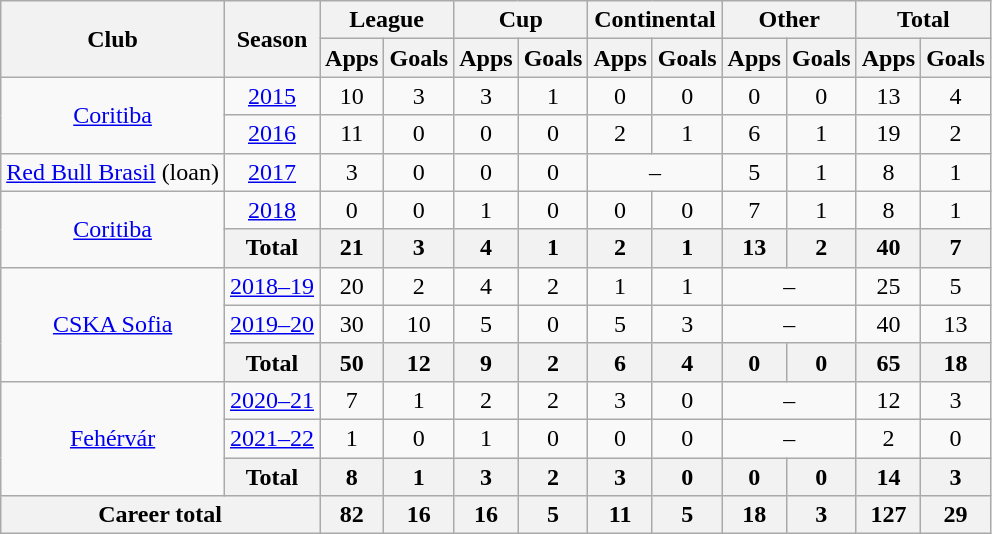<table class="wikitable" style="text-align:center">
<tr>
<th rowspan="2">Club</th>
<th rowspan="2">Season</th>
<th colspan="2">League</th>
<th colspan="2">Cup</th>
<th colspan="2">Continental</th>
<th colspan="2">Other</th>
<th colspan="2">Total</th>
</tr>
<tr>
<th>Apps</th>
<th>Goals</th>
<th>Apps</th>
<th>Goals</th>
<th>Apps</th>
<th>Goals</th>
<th>Apps</th>
<th>Goals</th>
<th>Apps</th>
<th>Goals</th>
</tr>
<tr>
<td rowspan="2"><a href='#'>Coritiba</a></td>
<td><a href='#'>2015</a></td>
<td>10</td>
<td>3</td>
<td>3</td>
<td>1</td>
<td>0</td>
<td>0</td>
<td>0</td>
<td>0</td>
<td>13</td>
<td>4</td>
</tr>
<tr>
<td><a href='#'>2016</a></td>
<td>11</td>
<td>0</td>
<td>0</td>
<td>0</td>
<td>2</td>
<td>1</td>
<td>6</td>
<td>1</td>
<td>19</td>
<td>2</td>
</tr>
<tr>
<td><a href='#'>Red Bull Brasil</a> (loan)</td>
<td><a href='#'>2017</a></td>
<td>3</td>
<td>0</td>
<td>0</td>
<td>0</td>
<td colspan="2">–</td>
<td>5</td>
<td>1</td>
<td>8</td>
<td>1</td>
</tr>
<tr>
<td rowspan="2"><a href='#'>Coritiba</a></td>
<td><a href='#'>2018</a></td>
<td>0</td>
<td>0</td>
<td>1</td>
<td>0</td>
<td>0</td>
<td>0</td>
<td>7</td>
<td>1</td>
<td>8</td>
<td>1</td>
</tr>
<tr>
<th>Total</th>
<th>21</th>
<th>3</th>
<th>4</th>
<th>1</th>
<th>2</th>
<th>1</th>
<th>13</th>
<th>2</th>
<th>40</th>
<th>7</th>
</tr>
<tr>
<td rowspan="3"><a href='#'>CSKA Sofia</a></td>
<td><a href='#'>2018–19</a></td>
<td>20</td>
<td>2</td>
<td>4</td>
<td>2</td>
<td>1</td>
<td>1</td>
<td colspan="2">–</td>
<td>25</td>
<td>5</td>
</tr>
<tr>
<td><a href='#'>2019–20</a></td>
<td>30</td>
<td>10</td>
<td>5</td>
<td>0</td>
<td>5</td>
<td>3</td>
<td colspan="2">–</td>
<td>40</td>
<td>13</td>
</tr>
<tr>
<th>Total</th>
<th>50</th>
<th>12</th>
<th>9</th>
<th>2</th>
<th>6</th>
<th>4</th>
<th>0</th>
<th>0</th>
<th>65</th>
<th>18</th>
</tr>
<tr>
<td rowspan="3"><a href='#'>Fehérvár</a></td>
<td><a href='#'>2020–21</a></td>
<td>7</td>
<td>1</td>
<td>2</td>
<td>2</td>
<td>3</td>
<td>0</td>
<td colspan="2">–</td>
<td>12</td>
<td>3</td>
</tr>
<tr>
<td><a href='#'>2021–22</a></td>
<td>1</td>
<td>0</td>
<td>1</td>
<td>0</td>
<td>0</td>
<td>0</td>
<td colspan="2">–</td>
<td>2</td>
<td>0</td>
</tr>
<tr>
<th>Total</th>
<th>8</th>
<th>1</th>
<th>3</th>
<th>2</th>
<th>3</th>
<th>0</th>
<th>0</th>
<th>0</th>
<th>14</th>
<th>3</th>
</tr>
<tr>
<th colspan="2">Career total</th>
<th>82</th>
<th>16</th>
<th>16</th>
<th>5</th>
<th>11</th>
<th>5</th>
<th>18</th>
<th>3</th>
<th>127</th>
<th>29</th>
</tr>
</table>
